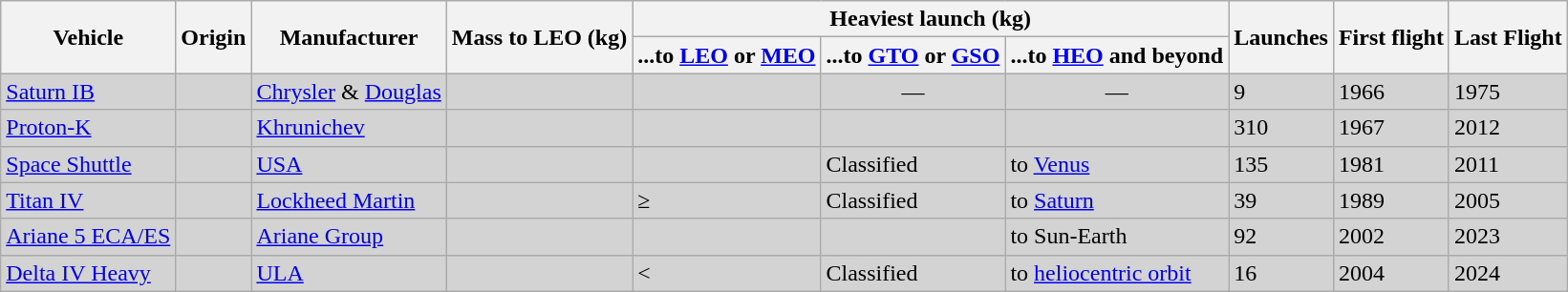<table class="wikitable sortable">
<tr>
<th rowspan="2">Vehicle</th>
<th rowspan="2">Origin</th>
<th rowspan="2">Manufacturer</th>
<th rowspan="2">Mass to LEO (kg)</th>
<th colspan="3">Heaviest launch (kg)</th>
<th rowspan="2">Launches</th>
<th rowspan="2">First flight</th>
<th rowspan="2">Last Flight</th>
</tr>
<tr>
<th>...to <a href='#'>LEO</a> or <a href='#'>MEO</a></th>
<th>...to <a href='#'>GTO</a> or <a href='#'>GSO</a></th>
<th>...to <a href='#'>HEO</a> and beyond</th>
</tr>
<tr style="background:lightgray;">
<td><a href='#'>Saturn IB</a></td>
<td></td>
<td><a href='#'>Chrysler</a> & <a href='#'>Douglas</a></td>
<td></td>
<td></td>
<td style="text-align:center">—</td>
<td style="text-align:center">—</td>
<td>9</td>
<td>1966</td>
<td>1975</td>
</tr>
<tr style="background:lightgray;">
<td><a href='#'>Proton-K</a></td>
<td><br></td>
<td><a href='#'>Khrunichev</a></td>
<td></td>
<td></td>
<td></td>
<td></td>
<td>310</td>
<td>1967</td>
<td>2012</td>
</tr>
<tr style="background:lightgray;">
<td><a href='#'>Space Shuttle</a></td>
<td></td>
<td><a href='#'>USA</a></td>
<td></td>
<td></td>
<td>Classified</td>
<td> to <a href='#'>Venus</a></td>
<td>135</td>
<td>1981</td>
<td>2011</td>
</tr>
<tr style="background:lightgray;">
<td><a href='#'>Titan IV</a></td>
<td></td>
<td><a href='#'>Lockheed Martin</a></td>
<td></td>
<td>≥ </td>
<td>Classified</td>
<td> to <a href='#'>Saturn</a></td>
<td>39</td>
<td>1989</td>
<td>2005</td>
</tr>
<tr style="background:lightgray;">
<td><a href='#'>Ariane 5 ECA/ES</a></td>
<td></td>
<td><a href='#'>Ariane Group</a></td>
<td></td>
<td></td>
<td></td>
<td> to Sun-Earth </td>
<td>92</td>
<td>2002</td>
<td>2023</td>
</tr>
<tr style="background:lightgray;">
<td><a href='#'>Delta IV Heavy</a></td>
<td></td>
<td><a href='#'>ULA</a></td>
<td></td>
<td>< </td>
<td>Classified</td>
<td> to <a href='#'>heliocentric orbit</a></td>
<td>16</td>
<td>2004</td>
<td>2024</td>
</tr>
</table>
